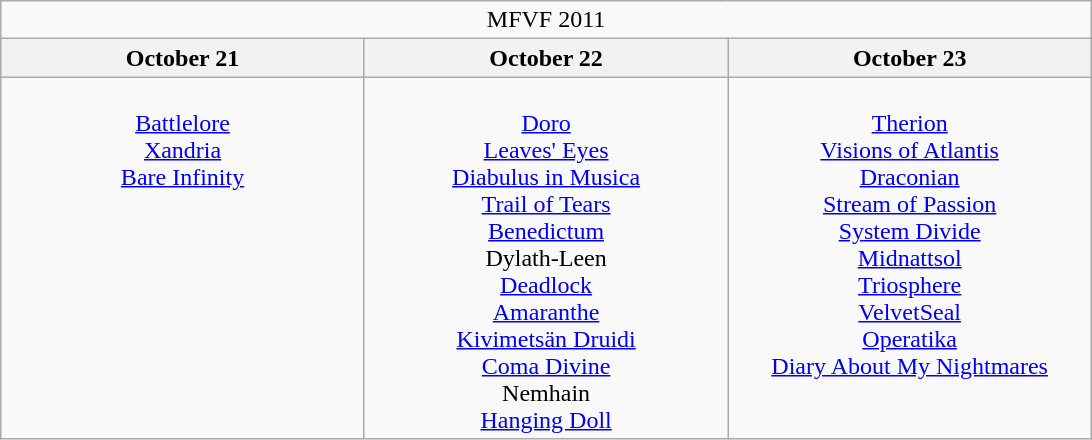<table class="wikitable">
<tr>
<td colspan="3" align="center">MFVF 2011</td>
</tr>
<tr>
<th>October 21</th>
<th>October 22</th>
<th>October 23</th>
</tr>
<tr>
<td valign="top" align="center" width=235><br><a href='#'>Battlelore</a><br>
<a href='#'>Xandria</a><br>
<a href='#'>Bare Infinity</a></td>
<td valign="top" align="center" width=235><br><a href='#'>Doro</a><br>
<a href='#'>Leaves' Eyes</a><br>
<a href='#'>Diabulus in Musica</a><br>
<a href='#'>Trail of Tears</a><br>
<a href='#'>Benedictum</a><br>
Dylath-Leen<br>
<a href='#'>Deadlock</a><br>
<a href='#'>Amaranthe</a><br>
<a href='#'>Kivimetsän Druidi</a><br>
<a href='#'>Coma Divine</a><br>
Nemhain<br>
<a href='#'>Hanging Doll</a></td>
<td valign="top" align="center" width=235><br><a href='#'>Therion</a><br>
<a href='#'>Visions of Atlantis</a><br>
<a href='#'>Draconian</a><br>
<a href='#'>Stream of Passion</a><br>
<a href='#'>System Divide</a><br>
<a href='#'>Midnattsol</a><br>
<a href='#'>Triosphere</a><br>
<a href='#'>VelvetSeal</a><br>
<a href='#'>Operatika</a><br>
<a href='#'>Diary About My Nightmares</a></td>
</tr>
</table>
